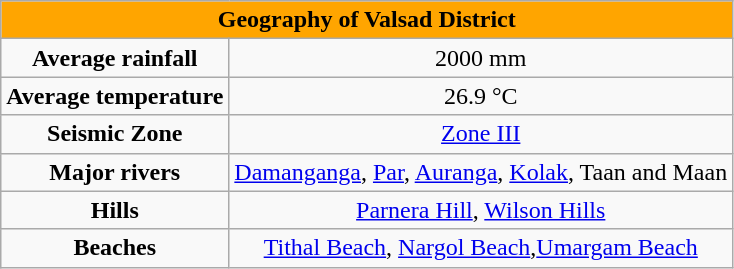<table class="wikitable plainrowheaders unsortable" style="text-align:center">
<tr>
<th scope="col" colspan="2" style="background:orange;">Geography of Valsad District</th>
</tr>
<tr>
<td><strong>Average rainfall</strong></td>
<td>2000 mm</td>
</tr>
<tr>
<td><strong>Average temperature</strong></td>
<td>26.9 °C</td>
</tr>
<tr>
<td><strong>Seismic Zone</strong></td>
<td><a href='#'>Zone III</a></td>
</tr>
<tr>
<td><strong>Major rivers</strong></td>
<td><a href='#'>Damanganga</a>, <a href='#'>Par</a>, <a href='#'>Auranga</a>, <a href='#'>Kolak</a>, Taan and Maan</td>
</tr>
<tr>
<td><strong>Hills</strong></td>
<td><a href='#'>Parnera Hill</a>, <a href='#'>Wilson Hills</a></td>
</tr>
<tr>
<td><strong>Beaches</strong></td>
<td><a href='#'>Tithal Beach</a>, <a href='#'>Nargol Beach</a>,<a href='#'>Umargam Beach</a></td>
</tr>
</table>
